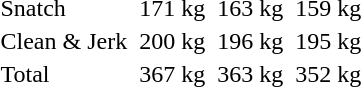<table>
<tr>
<td>Snatch</td>
<td></td>
<td>171 kg</td>
<td></td>
<td>163 kg</td>
<td></td>
<td>159 kg</td>
</tr>
<tr>
<td>Clean & Jerk</td>
<td></td>
<td>200 kg</td>
<td></td>
<td>196 kg</td>
<td></td>
<td>195 kg</td>
</tr>
<tr>
<td>Total</td>
<td></td>
<td>367 kg</td>
<td></td>
<td>363 kg</td>
<td></td>
<td>352 kg</td>
</tr>
</table>
